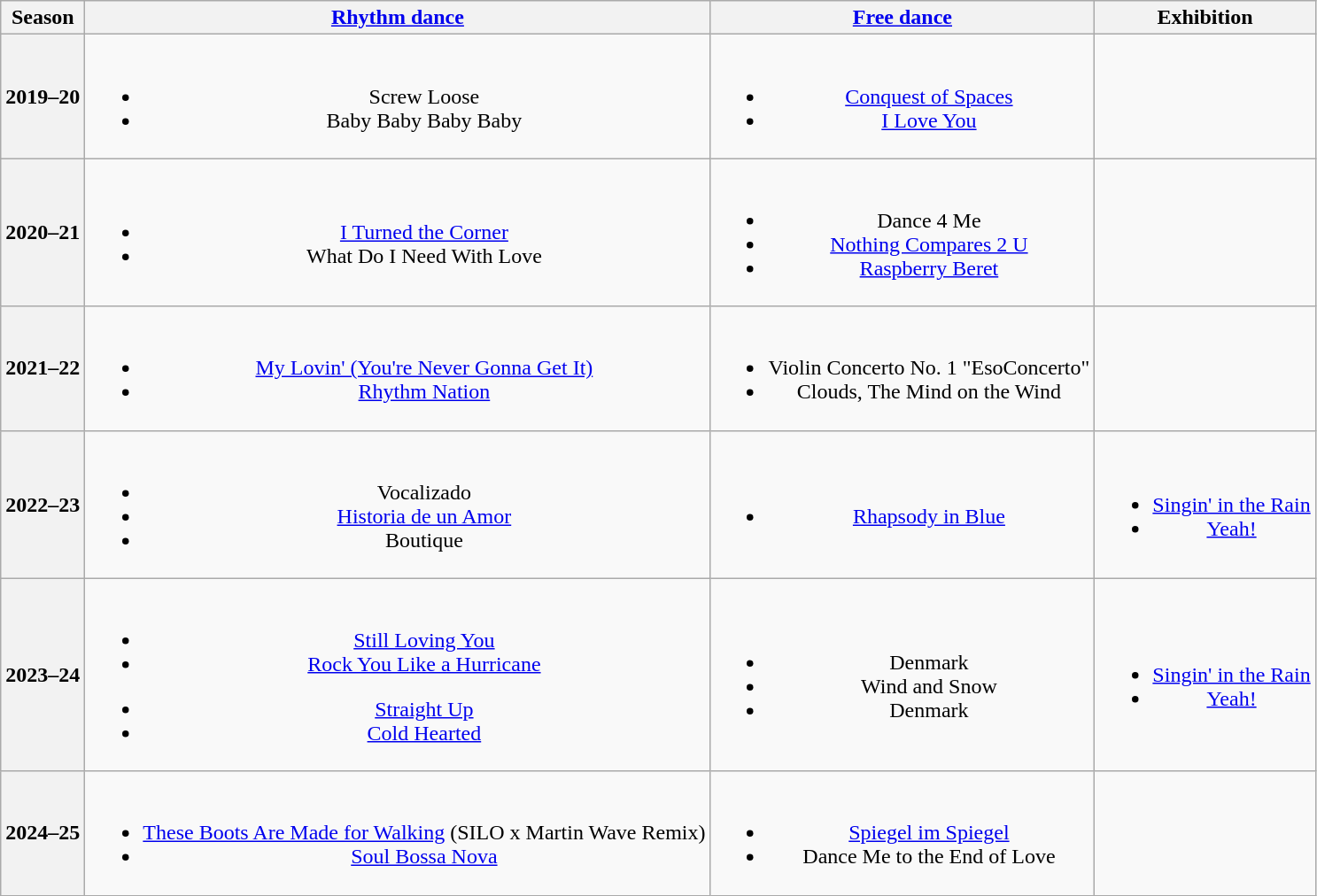<table class=wikitable style=text-align:center>
<tr>
<th>Season</th>
<th><a href='#'>Rhythm dance</a></th>
<th><a href='#'>Free dance</a></th>
<th>Exhibition</th>
</tr>
<tr>
<th>2019–20 <br> </th>
<td><br><ul><li> Screw Loose <br> </li><li> Baby Baby Baby Baby <br> </li></ul></td>
<td><br><ul><li><a href='#'>Conquest of Spaces</a></li><li><a href='#'>I Love You</a> <br> </li></ul></td>
<td></td>
</tr>
<tr>
<th>2020–21 <br> </th>
<td><br><ul><li> <a href='#'>I Turned the Corner</a> <br> </li><li> What Do I Need With Love <br> </li></ul></td>
<td><br><ul><li>Dance 4 Me</li><li><a href='#'>Nothing Compares 2 U</a></li><li><a href='#'>Raspberry Beret</a> <br> </li></ul></td>
<td></td>
</tr>
<tr>
<th>2021–22 <br> </th>
<td><br><ul><li><a href='#'>My Lovin' (You're Never Gonna Get It)</a> <br> </li><li><a href='#'>Rhythm Nation</a> <br> </li></ul></td>
<td><br><ul><li>Violin Concerto No. 1 "EsoConcerto"</li><li>Clouds, The Mind on the Wind <br> </li></ul></td>
<td></td>
</tr>
<tr>
<th>2022–23 <br> </th>
<td><br><ul><li> Vocalizado <br> </li><li> <a href='#'>Historia de un Amor</a> <br> </li><li> Boutique <br> </li></ul></td>
<td><br><ul><li><a href='#'>Rhapsody in Blue</a> <br> </li></ul></td>
<td><br><ul><li><a href='#'>Singin' in the Rain</a> <br></li><li><a href='#'>Yeah!</a> <br></li></ul></td>
</tr>
<tr>
<th>2023–24 <br> </th>
<td><br><ul><li><a href='#'>Still Loving You</a></li><li><a href='#'>Rock You Like a Hurricane</a> <br> </li></ul><ul><li><a href='#'>Straight Up</a> <br> </li><li><a href='#'>Cold Hearted</a> <br> </li></ul></td>
<td><br><ul><li>Denmark <br> </li><li>Wind and Snow <br></li><li>Denmark <br> </li></ul></td>
<td><br><ul><li><a href='#'>Singin' in the Rain</a> <br></li><li><a href='#'>Yeah!</a> <br></li></ul></td>
</tr>
<tr>
<th>2024–25 <br> </th>
<td><br><ul><li><a href='#'>These Boots Are Made for Walking</a> (SILO x Martin Wave Remix) <br> </li><li><a href='#'>Soul Bossa Nova</a> <br> </li></ul></td>
<td><br><ul><li><a href='#'>Spiegel im Spiegel</a> <br> </li><li>Dance Me to the End of Love <br> </li></ul></td>
</tr>
</table>
